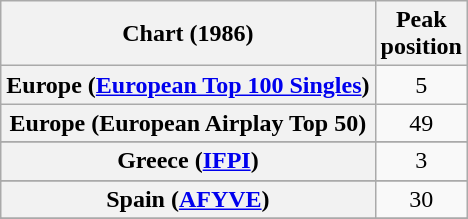<table class="wikitable sortable plainrowheaders" style="text-align:center">
<tr>
<th>Chart (1986)</th>
<th>Peak<br>position</th>
</tr>
<tr>
<th scope="row">Europe (<a href='#'>European Top 100 Singles</a>)</th>
<td align="center">5</td>
</tr>
<tr>
<th scope="row">Europe (European Airplay Top 50)</th>
<td style="text-align:center;">49</td>
</tr>
<tr>
</tr>
<tr>
<th scope="row">Greece (<a href='#'>IFPI</a>)</th>
<td align="center">3</td>
</tr>
<tr>
</tr>
<tr>
<th scope="row">Spain (<a href='#'>AFYVE</a>)</th>
<td align="center">30</td>
</tr>
<tr>
</tr>
<tr>
</tr>
<tr>
</tr>
</table>
